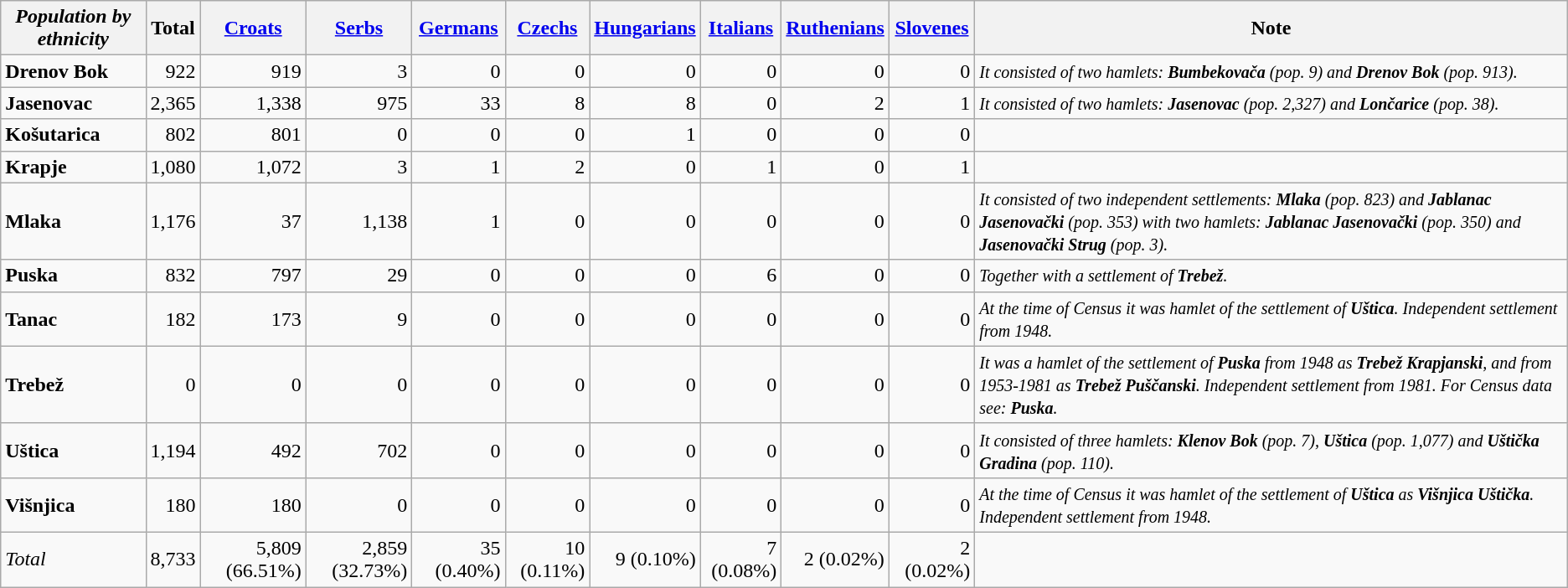<table class="wikitable sortable">
<tr>
<th><em>Population by ethnicity</em></th>
<th>Total</th>
<th><a href='#'>Croats</a></th>
<th><a href='#'>Serbs</a></th>
<th><a href='#'>Germans</a></th>
<th><a href='#'>Czechs</a></th>
<th><a href='#'>Hungarians</a></th>
<th><a href='#'>Italians</a></th>
<th><a href='#'>Ruthenians</a></th>
<th><a href='#'>Slovenes</a></th>
<th>Note</th>
</tr>
<tr>
<td><strong>Drenov Bok</strong></td>
<td align="right">922</td>
<td align="right">919</td>
<td align="right">3</td>
<td align="right">0</td>
<td align="right">0</td>
<td align="right">0</td>
<td align="right">0</td>
<td align="right">0</td>
<td align="right">0</td>
<td><small><em>It consisted of two hamlets: <strong>Bumbekovača</strong> (pop. 9) and <strong>Drenov Bok</strong> (pop. 913).</em></small></td>
</tr>
<tr>
<td><strong>Jasenovac</strong></td>
<td align="right">2,365</td>
<td align="right">1,338</td>
<td align="right">975</td>
<td align="right">33</td>
<td align="right">8</td>
<td align="right">8</td>
<td align="right">0</td>
<td align="right">2</td>
<td align="right">1</td>
<td><small><em>It consisted of two hamlets: <strong>Jasenovac</strong> (pop. 2,327) and <strong>Lončarice</strong> (pop. 38).</em></small></td>
</tr>
<tr>
<td><strong>Košutarica</strong></td>
<td align="right">802</td>
<td align="right">801</td>
<td align="right">0</td>
<td align="right">0</td>
<td align="right">0</td>
<td align="right">1</td>
<td align="right">0</td>
<td align="right">0</td>
<td align="right">0</td>
<td></td>
</tr>
<tr>
<td><strong>Krapje</strong></td>
<td align="right">1,080</td>
<td align="right">1,072</td>
<td align="right">3</td>
<td align="right">1</td>
<td align="right">2</td>
<td align="right">0</td>
<td align="right">1</td>
<td align="right">0</td>
<td align="right">1</td>
<td></td>
</tr>
<tr>
<td><strong>Mlaka</strong></td>
<td align="right">1,176</td>
<td align="right">37</td>
<td align="right">1,138</td>
<td align="right">1</td>
<td align="right">0</td>
<td align="right">0</td>
<td align="right">0</td>
<td align="right">0</td>
<td align="right">0</td>
<td><small><em>It consisted of two independent settlements: <strong>Mlaka</strong> (pop. 823) and <strong>Jablanac Jasenovački</strong> (pop. 353) with two hamlets: <strong>Jablanac Jasenovački</strong> (pop. 350) and <strong>Jasenovački Strug</strong> (pop. 3).</em></small></td>
</tr>
<tr>
<td><strong>Puska</strong></td>
<td align="right">832</td>
<td align="right">797</td>
<td align="right">29</td>
<td align="right">0</td>
<td align="right">0</td>
<td align="right">0</td>
<td align="right">6</td>
<td align="right">0</td>
<td align="right">0</td>
<td><small><em>Together with a settlement of <strong>Trebež</strong>.</em></small></td>
</tr>
<tr>
<td><strong>Tanac</strong></td>
<td align="right">182</td>
<td align="right">173</td>
<td align="right">9</td>
<td align="right">0</td>
<td align="right">0</td>
<td align="right">0</td>
<td align="right">0</td>
<td align="right">0</td>
<td align="right">0</td>
<td><small><em>At the time of Census it was hamlet of the settlement of <strong>Uštica</strong>. Independent settlement from 1948.</em></small></td>
</tr>
<tr>
<td><strong>Trebež</strong></td>
<td align="right">0</td>
<td align="right">0</td>
<td align="right">0</td>
<td align="right">0</td>
<td align="right">0</td>
<td align="right">0</td>
<td align="right">0</td>
<td align="right">0</td>
<td align="right">0</td>
<td><small><em>It was a hamlet of the settlement of <strong>Puska</strong> from 1948 as <strong>Trebež Krapjanski</strong>, and from 1953-1981 as <strong>Trebež Puščanski</strong>. Independent settlement from 1981. For Census data see: <strong>Puska</strong>.</em></small></td>
</tr>
<tr>
<td><strong>Uštica</strong></td>
<td align="right">1,194</td>
<td align="right">492</td>
<td align="right">702</td>
<td align="right">0</td>
<td align="right">0</td>
<td align="right">0</td>
<td align="right">0</td>
<td align="right">0</td>
<td align="right">0</td>
<td><small><em>It consisted of three hamlets: <strong>Klenov Bok</strong> (pop. 7), <strong>Uštica</strong> (pop. 1,077) and <strong>Uštička Gradina</strong> (pop. 110).</em></small></td>
</tr>
<tr>
<td><strong>Višnjica</strong></td>
<td align="right">180</td>
<td align="right">180</td>
<td align="right">0</td>
<td align="right">0</td>
<td align="right">0</td>
<td align="right">0</td>
<td align="right">0</td>
<td align="right">0</td>
<td align="right">0</td>
<td><small><em>At the time of Census it was hamlet of the settlement of <strong>Uštica</strong> as <strong>Višnjica Uštička</strong>. Independent settlement from 1948.</em></small></td>
</tr>
<tr>
<td><em>Total</em></td>
<td align="right">8,733</td>
<td align="right">5,809 (66.51%)</td>
<td align="right">2,859 (32.73%)</td>
<td align="right">35 (0.40%)</td>
<td align="right">10 (0.11%)</td>
<td align="right">9 (0.10%)</td>
<td align="right">7 (0.08%)</td>
<td align="right">2 (0.02%)</td>
<td align="right">2 (0.02%)</td>
<td></td>
</tr>
</table>
